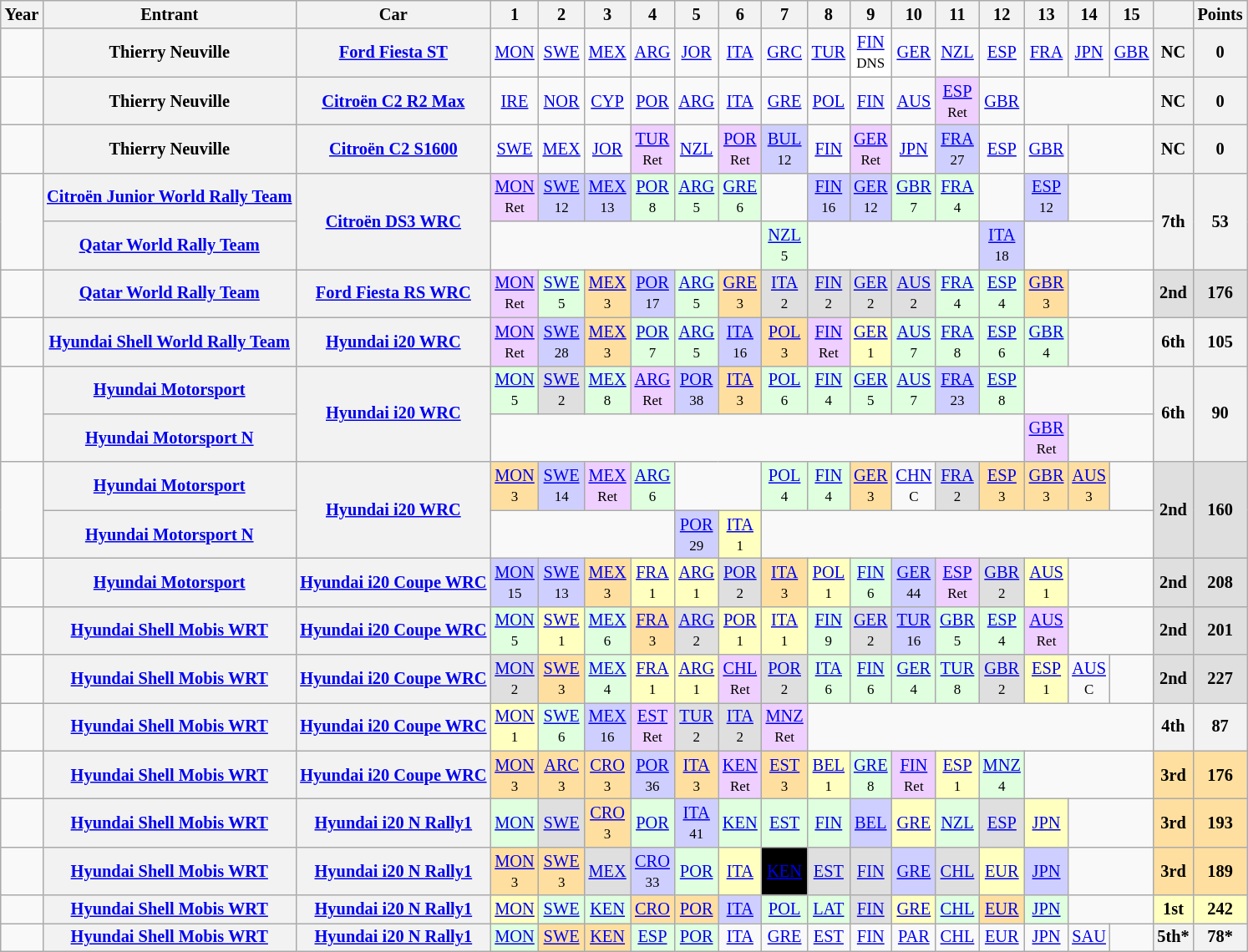<table class="wikitable" style="text-align:center; font-size:85%;">
<tr>
<th>Year</th>
<th>Entrant</th>
<th>Car</th>
<th>1</th>
<th>2</th>
<th>3</th>
<th>4</th>
<th>5</th>
<th>6</th>
<th>7</th>
<th>8</th>
<th>9</th>
<th>10</th>
<th>11</th>
<th>12</th>
<th>13</th>
<th>14</th>
<th>15</th>
<th></th>
<th>Points</th>
</tr>
<tr>
<td></td>
<th nowrap>Thierry Neuville</th>
<th nowrap><a href='#'>Ford Fiesta ST</a></th>
<td><a href='#'>MON</a></td>
<td><a href='#'>SWE</a></td>
<td><a href='#'>MEX</a></td>
<td><a href='#'>ARG</a></td>
<td><a href='#'>JOR</a></td>
<td><a href='#'>ITA</a></td>
<td><a href='#'>GRC</a></td>
<td><a href='#'>TUR</a></td>
<td style="background:#FFFFFF;"><a href='#'>FIN</a><br><small>DNS</small></td>
<td><a href='#'>GER</a></td>
<td><a href='#'>NZL</a></td>
<td><a href='#'>ESP</a></td>
<td><a href='#'>FRA</a></td>
<td><a href='#'>JPN</a></td>
<td><a href='#'>GBR</a></td>
<th>NC</th>
<th>0</th>
</tr>
<tr>
<td></td>
<th nowrap>Thierry Neuville</th>
<th nowrap><a href='#'>Citroën C2 R2 Max</a></th>
<td><a href='#'>IRE</a></td>
<td><a href='#'>NOR</a></td>
<td><a href='#'>CYP</a></td>
<td><a href='#'>POR</a></td>
<td><a href='#'>ARG</a></td>
<td><a href='#'>ITA</a></td>
<td><a href='#'>GRE</a></td>
<td><a href='#'>POL</a></td>
<td><a href='#'>FIN</a></td>
<td><a href='#'>AUS</a></td>
<td style="background:#EFCFFF;"><a href='#'>ESP</a><br><small>Ret</small></td>
<td><a href='#'>GBR</a></td>
<td colspan=3></td>
<th>NC</th>
<th>0</th>
</tr>
<tr>
<td></td>
<th nowrap>Thierry Neuville</th>
<th nowrap><a href='#'>Citroën C2 S1600</a></th>
<td><a href='#'>SWE</a></td>
<td><a href='#'>MEX</a></td>
<td><a href='#'>JOR</a></td>
<td style="background:#EFCFFF;"><a href='#'>TUR</a><br><small>Ret</small></td>
<td><a href='#'>NZL</a></td>
<td style="background:#EFCFFF;"><a href='#'>POR</a><br><small>Ret</small></td>
<td style="background:#CFCFFF;"><a href='#'>BUL</a><br><small>12</small></td>
<td><a href='#'>FIN</a></td>
<td style="background:#EFCFFF;"><a href='#'>GER</a><br><small>Ret</small></td>
<td><a href='#'>JPN</a></td>
<td style="background:#CFCFFF;"><a href='#'>FRA</a><br><small>27</small></td>
<td><a href='#'>ESP</a></td>
<td><a href='#'>GBR</a></td>
<td colspan=2></td>
<th>NC</th>
<th>0</th>
</tr>
<tr>
<td rowspan=2></td>
<th nowrap><a href='#'>Citroën Junior World Rally Team</a></th>
<th rowspan=2 nowrap><a href='#'>Citroën DS3 WRC</a></th>
<td style="background:#EFCFFF;"><a href='#'>MON</a><br><small>Ret</small></td>
<td style="background:#CFCFFF;"><a href='#'>SWE</a><br><small>12</small></td>
<td style="background:#CFCFFF;"><a href='#'>MEX</a><br><small>13</small></td>
<td style="background:#DFFFDF;"><a href='#'>POR</a><br><small>8</small></td>
<td style="background:#DFFFDF;"><a href='#'>ARG</a><br><small>5</small></td>
<td style="background:#DFFFDF;"><a href='#'>GRE</a><br><small>6</small></td>
<td></td>
<td style="background:#CFCFFF;"><a href='#'>FIN</a><br><small>16</small></td>
<td style="background:#CFCFFF;"><a href='#'>GER</a><br><small>12</small></td>
<td style="background:#DFFFDF;"><a href='#'>GBR</a><br><small>7</small></td>
<td style="background:#DFFFDF;"><a href='#'>FRA</a><br><small>4</small></td>
<td></td>
<td style="background:#CFCFFF;"><a href='#'>ESP</a><br><small>12</small></td>
<td colspan=2></td>
<th rowspan="2">7th</th>
<th rowspan="2">53</th>
</tr>
<tr>
<th nowrap><a href='#'>Qatar World Rally Team</a></th>
<td colspan=6></td>
<td style="background:#DFFFDF;"><a href='#'>NZL</a><br><small>5</small></td>
<td colspan=4></td>
<td style="background:#CFCFFF;"><a href='#'>ITA</a><br><small>18</small></td>
<td colspan=3></td>
</tr>
<tr>
<td></td>
<th nowrap><a href='#'>Qatar World Rally Team</a></th>
<th nowrap><a href='#'>Ford Fiesta RS WRC</a></th>
<td style="background:#EFCFFF;"><a href='#'>MON</a><br><small>Ret</small></td>
<td style="background:#DFFFDF;"><a href='#'>SWE</a><br><small>5</small></td>
<td style="background:#FFDF9F;"><a href='#'>MEX</a><br><small>3</small></td>
<td style="background:#CFCFFF;"><a href='#'>POR</a><br><small>17</small></td>
<td style="background:#DFFFDF;"><a href='#'>ARG</a><br><small>5</small></td>
<td style="background:#FFDF9F;"><a href='#'>GRE</a><br><small>3</small></td>
<td style="background:#DFDFDF;"><a href='#'>ITA</a><br><small>2</small></td>
<td style="background:#DFDFDF;"><a href='#'>FIN</a><br><small>2</small></td>
<td style="background:#DFDFDF;"><a href='#'>GER</a><br><small>2</small></td>
<td style="background:#DFDFDF;"><a href='#'>AUS</a><br><small>2</small></td>
<td style="background:#DFFFDF;"><a href='#'>FRA</a><br><small>4</small></td>
<td style="background:#DFFFDF;"><a href='#'>ESP</a><br><small>4</small></td>
<td style="background:#FFDF9F;"><a href='#'>GBR</a><br><small>3</small></td>
<td colspan=2></td>
<th style="background:#DFDFDF;">2nd</th>
<th style="background:#DFDFDF;">176</th>
</tr>
<tr>
<td></td>
<th nowrap><a href='#'>Hyundai Shell World Rally Team</a></th>
<th nowrap><a href='#'>Hyundai i20 WRC</a></th>
<td style="background:#EFCFFF;"><a href='#'>MON</a><br><small>Ret</small></td>
<td style="background:#CFCFFF;"><a href='#'>SWE</a><br><small>28</small></td>
<td style="background:#FFDF9F;"><a href='#'>MEX</a><br><small>3</small></td>
<td style="background:#DFFFDF;"><a href='#'>POR</a><br><small>7</small></td>
<td style="background:#DFFFDF;"><a href='#'>ARG</a><br><small>5</small></td>
<td style="background:#CFCFFF;"><a href='#'>ITA</a><br><small>16</small></td>
<td style="background:#FFDF9F;"><a href='#'>POL</a><br><small>3</small></td>
<td style="background:#EFCFFF;"><a href='#'>FIN</a><br><small>Ret</small></td>
<td style="background:#FFFFBF;"><a href='#'>GER</a><br><small>1</small></td>
<td style="background:#DFFFDF;"><a href='#'>AUS</a><br><small>7</small></td>
<td style="background:#DFFFDF;"><a href='#'>FRA</a><br><small>8</small></td>
<td style="background:#DFFFDF;"><a href='#'>ESP</a><br><small>6</small></td>
<td style="background:#DFFFDF;"><a href='#'>GBR</a><br><small>4</small></td>
<td colspan=2></td>
<th>6th</th>
<th>105</th>
</tr>
<tr>
<td rowspan="2"></td>
<th nowrap><a href='#'>Hyundai Motorsport</a></th>
<th rowspan="2" nowrap><a href='#'>Hyundai i20 WRC</a></th>
<td style="background:#DFFFDF;"><a href='#'>MON</a><br><small>5</small></td>
<td style="background:#DFDFDF;"><a href='#'>SWE</a><br><small>2</small></td>
<td style="background:#DFFFDF;"><a href='#'>MEX</a><br><small>8</small></td>
<td style="background:#EFCFFF;"><a href='#'>ARG</a><br><small>Ret</small></td>
<td style="background:#CFCFFF;"><a href='#'>POR</a><br><small>38</small></td>
<td style="background:#FFDF9F;"><a href='#'>ITA</a><br><small>3</small></td>
<td style="background:#DFFFDF;"><a href='#'>POL</a><br><small>6</small></td>
<td style="background:#DFFFDF;"><a href='#'>FIN</a><br><small>4</small></td>
<td style="background:#DFFFDF;"><a href='#'>GER</a><br><small>5</small></td>
<td style="background:#DFFFDF;"><a href='#'>AUS</a><br><small>7</small></td>
<td style="background:#CFCFFF;"><a href='#'>FRA</a><br><small>23</small></td>
<td style="background:#DFFFDF;"><a href='#'>ESP</a><br><small>8</small></td>
<td colspan=3></td>
<th rowspan="2">6th</th>
<th rowspan="2">90</th>
</tr>
<tr>
<th nowrap><a href='#'>Hyundai Motorsport N</a></th>
<td colspan=12></td>
<td style="background:#EFCFFF;"><a href='#'>GBR</a><br><small>Ret</small></td>
<td colspan=2></td>
</tr>
<tr>
<td rowspan="2"></td>
<th nowrap><a href='#'>Hyundai Motorsport</a></th>
<th rowspan="2" nowrap><a href='#'>Hyundai i20 WRC</a></th>
<td style="background:#FFDF9F;"><a href='#'>MON</a><br><small>3</small></td>
<td style="background:#CFCFFF;"><a href='#'>SWE</a><br><small>14</small></td>
<td style="background:#EFCFFF;"><a href='#'>MEX</a><br><small>Ret</small></td>
<td style="background:#DFFFDF;"><a href='#'>ARG</a><br><small>6</small></td>
<td colspan=2></td>
<td style="background:#DFFFDF;"><a href='#'>POL</a><br><small>4</small></td>
<td style="background:#DFFFDF;"><a href='#'>FIN</a><br><small>4</small></td>
<td style="background:#FFDF9F;"><a href='#'>GER</a><br><small>3</small></td>
<td><a href='#'>CHN</a><br><small>C</small></td>
<td style="background:#DFDFDF;"><a href='#'>FRA</a><br><small>2</small></td>
<td style="background:#FFDF9F;"><a href='#'>ESP</a><br><small>3</small></td>
<td style="background:#FFDF9F;"><a href='#'>GBR</a><br><small>3</small></td>
<td style="background:#FFDF9F;"><a href='#'>AUS</a><br><small>3</small></td>
<td></td>
<th rowspan="2" style="background:#DFDFDF;">2nd</th>
<th rowspan="2" style="background:#DFDFDF;">160</th>
</tr>
<tr>
<th nowrap><a href='#'>Hyundai Motorsport N</a></th>
<td colspan=4></td>
<td style="background:#CFCFFF;"><a href='#'>POR</a><br><small>29</small></td>
<td style="background:#FFFFBF;"><a href='#'>ITA</a><br><small>1</small></td>
<td colspan=9></td>
</tr>
<tr>
<td></td>
<th nowrap><a href='#'>Hyundai Motorsport</a></th>
<th nowrap><a href='#'>Hyundai i20 Coupe WRC</a></th>
<td style="background:#CFCFFF;"><a href='#'>MON</a><br><small>15</small></td>
<td style="background:#CFCFFF;"><a href='#'>SWE</a><br><small>13</small></td>
<td style="background:#FFDF9F;"><a href='#'>MEX</a><br><small>3</small></td>
<td style="background:#FFFFBF;"><a href='#'>FRA</a><br><small>1</small></td>
<td style="background:#FFFFBF;"><a href='#'>ARG</a><br><small>1</small></td>
<td style="background:#DFDFDF;"><a href='#'>POR</a><br><small>2</small></td>
<td style="background:#FFDF9F;"><a href='#'>ITA</a><br><small>3</small></td>
<td style="background:#FFFFBF;"><a href='#'>POL</a><br><small>1</small></td>
<td style="background:#DFFFDF;"><a href='#'>FIN</a><br><small>6</small></td>
<td style="background:#CFCFFF;"><a href='#'>GER</a><br><small>44</small></td>
<td style="background:#EFCFFF;"><a href='#'>ESP</a><br><small>Ret</small></td>
<td style="background:#DFDFDF;"><a href='#'>GBR</a><br><small>2</small></td>
<td style="background:#FFFFBF;"><a href='#'>AUS</a><br><small>1</small></td>
<td colspan=2></td>
<th style="background:#DFDFDF;">2nd</th>
<th style="background:#DFDFDF;">208</th>
</tr>
<tr>
<td></td>
<th nowrap><a href='#'>Hyundai Shell Mobis WRT</a></th>
<th nowrap><a href='#'>Hyundai i20 Coupe WRC</a></th>
<td style="background:#DFFFDF;"><a href='#'>MON</a><br><small>5</small></td>
<td style="background:#FFFFBF;"><a href='#'>SWE</a><br><small>1</small></td>
<td style="background:#DFFFDF;"><a href='#'>MEX</a><br><small>6</small></td>
<td style="background:#FFDF9F;"><a href='#'>FRA</a><br><small>3</small></td>
<td style="background:#DFDFDF;"><a href='#'>ARG</a><br><small>2</small></td>
<td style="background:#FFFFBF;"><a href='#'>POR</a><br><small>1</small></td>
<td style="background:#FFFFBF;"><a href='#'>ITA</a><br><small>1</small></td>
<td style="background:#DFFFDF;"><a href='#'>FIN</a><br><small>9</small></td>
<td style="background:#DFDFDF;"><a href='#'>GER</a><br><small>2</small></td>
<td style="background:#CFCFFF;"><a href='#'>TUR</a><br><small>16</small></td>
<td style="background:#DFFFDF;"><a href='#'>GBR</a><br><small>5</small></td>
<td style="background:#DFFFDF;"><a href='#'>ESP</a><br><small>4</small></td>
<td style="background:#EFCFFF;"><a href='#'>AUS</a><br><small>Ret</small></td>
<td colspan=2></td>
<th style="background:#DFDFDF;">2nd</th>
<th style="background:#DFDFDF;">201</th>
</tr>
<tr>
<td></td>
<th nowrap><a href='#'>Hyundai Shell Mobis WRT</a></th>
<th nowrap><a href='#'>Hyundai i20 Coupe WRC</a></th>
<td style="background:#DFDFDF;"><a href='#'>MON</a><br><small>2</small></td>
<td style="background:#FFDF9F;"><a href='#'>SWE</a><br><small>3</small></td>
<td style="background:#DFFFDF;"><a href='#'>MEX</a><br><small>4</small></td>
<td style="background:#FFFFBF;"><a href='#'>FRA</a><br><small>1</small></td>
<td style="background:#FFFFBF;"><a href='#'>ARG</a><br><small>1</small></td>
<td style="background:#EFCFFF;"><a href='#'>CHL</a><br><small>Ret</small></td>
<td style="background:#DFDFDF;"><a href='#'>POR</a><br><small>2</small></td>
<td style="background:#DFFFDF;"><a href='#'>ITA</a><br><small>6</small></td>
<td style="background:#DFFFDF;"><a href='#'>FIN</a><br><small>6</small></td>
<td style="background:#DFFFDF;"><a href='#'>GER</a><br><small>4</small></td>
<td style="background:#DFFFDF;"><a href='#'>TUR</a><br><small>8</small></td>
<td style="background:#DFDFDF;"><a href='#'>GBR</a><br><small>2</small></td>
<td style="background:#FFFFBF;"><a href='#'>ESP</a><br><small>1</small></td>
<td><a href='#'>AUS</a><br><small>C</small></td>
<td></td>
<th style="background:#DFDFDF;">2nd</th>
<th style="background:#DFDFDF;">227</th>
</tr>
<tr>
<td></td>
<th nowrap><a href='#'>Hyundai Shell Mobis WRT</a></th>
<th nowrap><a href='#'>Hyundai i20 Coupe WRC</a></th>
<td style="background:#FFFFBF;"><a href='#'>MON</a><br><small>1</small></td>
<td style="background:#DFFFDF;"><a href='#'>SWE</a><br><small>6</small></td>
<td style="background:#CFCFFF;"><a href='#'>MEX</a><br><small>16</small></td>
<td style="background:#EFCFFF;"><a href='#'>EST</a><br><small>Ret</small></td>
<td style="background:#DFDFDF;"><a href='#'>TUR</a><br><small>2</small></td>
<td style="background:#DFDFDF;"><a href='#'>ITA</a><br><small>2</small></td>
<td style="background:#EFCFFF;"><a href='#'>MNZ</a><br><small>Ret</small></td>
<td colspan=8></td>
<th>4th</th>
<th>87</th>
</tr>
<tr>
<td></td>
<th nowrap><a href='#'>Hyundai Shell Mobis WRT</a></th>
<th nowrap><a href='#'>Hyundai i20 Coupe WRC</a></th>
<td style="background:#FFDF9F;"><a href='#'>MON</a><br><small>3</small></td>
<td style="background:#FFDF9F;"><a href='#'>ARC</a><br><small>3</small></td>
<td style="background:#FFDF9F;"><a href='#'>CRO</a><br><small>3</small></td>
<td style="background:#CFCFFF;"><a href='#'>POR</a><br><small>36</small></td>
<td style="background:#FFDF9F;"><a href='#'>ITA</a><br><small>3</small></td>
<td style="background:#EFCFFF;"><a href='#'>KEN</a><br><small>Ret</small></td>
<td style="background:#FFDF9F;"><a href='#'>EST</a><br><small>3</small></td>
<td style="background:#FFFFBF;"><a href='#'>BEL</a><br><small>1</small></td>
<td style="background:#DFFFDF;"><a href='#'>GRE</a><br><small>8</small></td>
<td style="background:#EFCFFF;"><a href='#'>FIN</a><br><small>Ret</small></td>
<td style="background:#FFFFBF;"><a href='#'>ESP</a><br><small>1</small></td>
<td style="background:#DFFFDF;"><a href='#'>MNZ</a><br><small>4</small></td>
<td colspan=3></td>
<th style="background:#FFDF9F;">3rd</th>
<th style="background:#FFDF9F;">176</th>
</tr>
<tr>
<td></td>
<th nowrap><a href='#'>Hyundai Shell Mobis WRT</a></th>
<th nowrap><a href='#'>Hyundai i20 N Rally1</a></th>
<td style="background:#DFFFDF;"><a href='#'>MON</a><br></td>
<td style="background:#DFDFDF;"><a href='#'>SWE</a><br></td>
<td style="background:#FFDF9F;"><a href='#'>CRO</a><br><small>3</small></td>
<td style="background:#DFFFDF;"><a href='#'>POR</a><br></td>
<td style="background:#CFCFFF;"><a href='#'>ITA</a><br><small>41</small></td>
<td style="background:#DFFFDF;"><a href='#'>KEN</a><br></td>
<td style="background:#DFFFDF;"><a href='#'>EST</a><br></td>
<td style="background:#DFFFDF;"><a href='#'>FIN</a><br></td>
<td style="background:#CFCFFF;"><a href='#'>BEL</a><br></td>
<td style="background:#FFFFBF;"><a href='#'>GRE</a><br></td>
<td style="background:#DFFFDF;"><a href='#'>NZL</a><br></td>
<td style="background:#DFDFDF;"><a href='#'>ESP</a><br></td>
<td style="background:#FFFFBF;"><a href='#'>JPN</a><br></td>
<td colspan=2></td>
<th style="background:#FFDF9F;">3rd</th>
<th style="background:#FFDF9F;">193</th>
</tr>
<tr>
<td></td>
<th nowrap><a href='#'>Hyundai Shell Mobis WRT</a></th>
<th nowrap><a href='#'>Hyundai i20 N Rally1</a></th>
<td style="background:#FFDF9F;"><a href='#'>MON</a><br><small>3</small></td>
<td style="background:#FFDF9F;"><a href='#'>SWE</a><br><small>3</small></td>
<td style="background:#DFDFDF;"><a href='#'>MEX</a><br></td>
<td style="background:#CFCFFF;"><a href='#'>CRO</a><br><small>33</small></td>
<td style="background:#DFFFDF;"><a href='#'>POR</a><br></td>
<td style="background:#FFFFBF;"><a href='#'>ITA</a><br></td>
<td style="background:#000000; color:#ffffff"><a href='#'><span>KEN</span></a><br></td>
<td style="background:#DFDFDF;"><a href='#'>EST</a><br></td>
<td style="background:#DFDFDF;"><a href='#'>FIN</a><br></td>
<td style="background:#CFCFFF;"><a href='#'>GRE</a><br></td>
<td style="background:#DFDFDF;"><a href='#'>CHL</a> <br></td>
<td style="background:#FFFFBF;"><a href='#'>EUR</a><br></td>
<td style="background:#CFCFFF;"><a href='#'>JPN</a><br></td>
<td colspan=2></td>
<th style="background:#FFDF9F;">3rd</th>
<th style="background:#FFDF9F;">189</th>
</tr>
<tr>
<td></td>
<th nowrap><a href='#'>Hyundai Shell Mobis WRT</a></th>
<th nowrap><a href='#'>Hyundai i20 N Rally1</a></th>
<td style="background:#FFFFBF;"><a href='#'>MON</a><br></td>
<td style="background:#DFFFDF;"><a href='#'>SWE</a><br></td>
<td style="background:#DFFFDF;"><a href='#'>KEN</a><br></td>
<td style="background:#FFDF9F;"><a href='#'>CRO</a><br></td>
<td style="background:#FFDF9F;"><a href='#'>POR</a><br></td>
<td style="background:#CFCFFF;"><a href='#'>ITA</a><br></td>
<td style="background:#DFFFDF;"><a href='#'>POL</a><br></td>
<td style="background:#DFFFDF;"><a href='#'>LAT</a><br></td>
<td style="background:#DFDFDF;"><a href='#'>FIN</a><br></td>
<td style="background:#FFFFBF;"><a href='#'>GRE</a><br></td>
<td style="background:#DFFFDF;"><a href='#'>CHL</a><br></td>
<td style="background:#FFDF9F;"><a href='#'>EUR</a><br></td>
<td style="background:#DFFFDF;"><a href='#'>JPN</a><br></td>
<td colspan=2></td>
<th style="background:#FFFFBF;">1st</th>
<th style="background:#FFFFBF;">242</th>
</tr>
<tr>
<td></td>
<th nowrap><a href='#'>Hyundai Shell Mobis WRT</a></th>
<th nowrap><a href='#'>Hyundai i20 N Rally1</a></th>
<td style="background:#DFFFDF;"><a href='#'>MON</a><br></td>
<td style="background:#FFDF9F;"><a href='#'>SWE</a><br></td>
<td style="background:#FFDF9F;"><a href='#'>KEN</a><br></td>
<td style="background:#DFFFDF;"><a href='#'>ESP</a><br></td>
<td style="background:#DFFFDF;"><a href='#'>POR</a><br></td>
<td style="background:#;"><a href='#'>ITA</a><br></td>
<td style="background:#;"><a href='#'>GRE</a><br></td>
<td style="background:#;"><a href='#'>EST</a><br></td>
<td style="background:#;"><a href='#'>FIN</a><br></td>
<td style="background:#;"><a href='#'>PAR</a><br></td>
<td style="background:#;"><a href='#'>CHL</a><br></td>
<td style="background:#;"><a href='#'>EUR</a><br></td>
<td style="background:#;"><a href='#'>JPN</a><br></td>
<td style="background:#;"><a href='#'>SAU</a><br></td>
<td></td>
<th>5th*</th>
<th>78*</th>
</tr>
</table>
